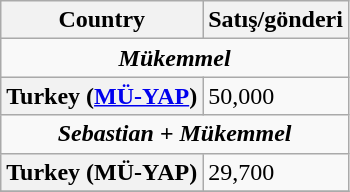<table class="wikitable plainrowheaders">
<tr>
<th scope="col">Country</th>
<th scope="col">Satış/gönderi</th>
</tr>
<tr>
<td colspan="2" style="text-align:center;"><strong><em>Mükemmel</em></strong></td>
</tr>
<tr>
<th scope="row">Turkey (<a href='#'>MÜ-YAP</a>)</th>
<td>50,000</td>
</tr>
<tr>
<td colspan="2" style="text-align:center;"><strong><em>Sebastian + Mükemmel</em></strong></td>
</tr>
<tr>
<th scope="row">Turkey (MÜ-YAP)</th>
<td>29,700</td>
</tr>
<tr>
</tr>
</table>
